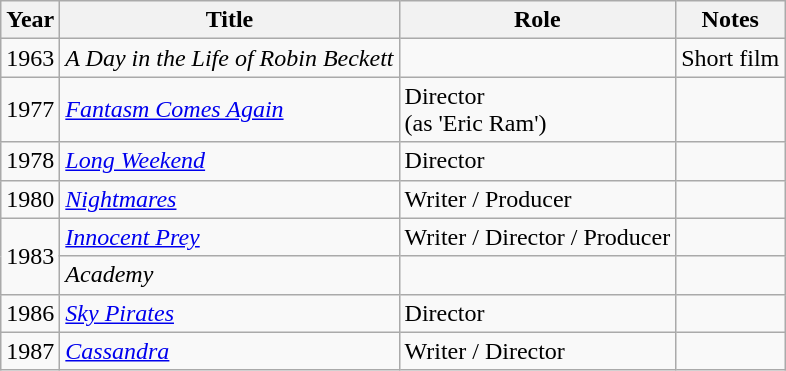<table class=wikitable>
<tr>
<th>Year</th>
<th>Title</th>
<th>Role</th>
<th>Notes</th>
</tr>
<tr>
<td>1963</td>
<td><em>A Day in the Life of Robin Beckett</em></td>
<td></td>
<td>Short film</td>
</tr>
<tr>
<td>1977</td>
<td><em><a href='#'>Fantasm Comes Again</a></em></td>
<td>Director<br>(as 'Eric Ram')</td>
<td></td>
</tr>
<tr>
<td>1978</td>
<td><em><a href='#'>Long Weekend</a></em></td>
<td>Director</td>
<td></td>
</tr>
<tr>
<td>1980</td>
<td><em><a href='#'>Nightmares</a></em></td>
<td>Writer / Producer</td>
<td></td>
</tr>
<tr>
<td rowspan=2>1983</td>
<td><em><a href='#'>Innocent Prey</a></em></td>
<td>Writer / Director / Producer</td>
<td></td>
</tr>
<tr>
<td><em>Academy</em></td>
<td></td>
<td></td>
</tr>
<tr>
<td>1986</td>
<td><em><a href='#'>Sky Pirates</a></em></td>
<td>Director</td>
<td></td>
</tr>
<tr>
<td>1987</td>
<td><em><a href='#'>Cassandra</a></em></td>
<td>Writer / Director</td>
<td></td>
</tr>
</table>
